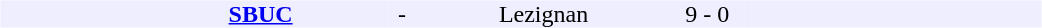<table table width=700>
<tr>
<td width=700 valign=top><br><table border=0 cellspacing=0 cellpadding=0 style=font-size: 100%; border-collapse: collapse; width=100%>
<tr align=center bgcolor=#EEEEFF>
<td width=90></td>
<td width=170><strong><a href='#'>SBUC</a></strong></td>
<td width=20>-</td>
<td width=170>Lezignan</td>
<td width=50>9 - 0</td>
<td width=200></td>
</tr>
</table>
</td>
</tr>
</table>
